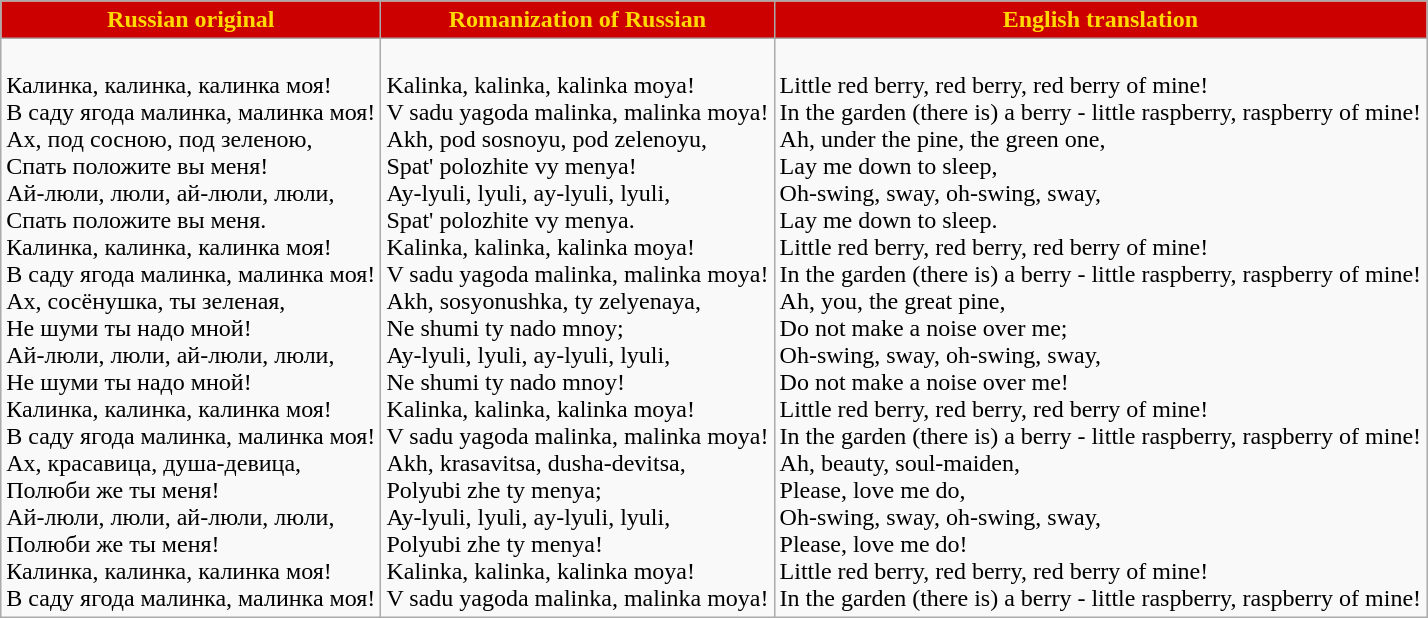<table class="wikitable">
<tr>
<th style="background-color:#CD0000;color:#FFD900;">Russian original</th>
<th style="background-color:#CD0000;color:#FFD900;">Romanization of Russian</th>
<th style="background-color:#CD0000;color:#FFD900;">English translation</th>
</tr>
<tr style="vertical-align:top;white-space:nowrap;">
<td><br>Калинка, калинка, калинка моя! <br>
В саду ягода малинка, малинка моя!<br>Ах, под сосною, под зеленою, <br>
Спать положите вы меня! <br>
Ай-люли, люли, ай-люли, люли,<br>
Спать положите вы меня.<br>Калинка, калинка, калинка моя! <br>
В саду ягода малинка, малинка моя!<br>Ах, сосёнушка, ты зеленая, <br>
Не шуми ты надо мной! <br>
Ай-люли, люли, ай-люли, люли, <br>
Не шуми ты надо мной!<br>Калинка, калинка, калинка моя! <br>
В саду ягода малинка, малинка моя!<br>Ах, красавица, душа-девица, <br>
Полюби же ты меня! <br>
Ай-люли, люли, ай-люли, люли, <br>
Полюби же ты меня!<br>Калинка, калинка, калинка моя! <br>
В саду ягода малинка, малинка моя!</td>
<td><br>Kalinka, kalinka, kalinka moya! <br>
V sadu yagoda malinka, malinka moya!<br>Akh, pod sosnoyu, pod zelenoyu, <br>
Spat' polozhite vy menya! <br>
Ay-lyuli, lyuli, ay-lyuli, lyuli,<br>
Spat' polozhite vy menya.<br>Kalinka, kalinka, kalinka moya! <br>
V sadu yagoda malinka, malinka moya!<br>Akh, sosyonushka, ty zelyenaya, <br>
Ne shumi ty nado mnoy; <br>
Ay-lyuli, lyuli, ay-lyuli, lyuli, <br>
Ne shumi ty nado mnoy!<br>Kalinka, kalinka, kalinka moya! <br>
V sadu yagoda malinka, malinka moya!<br>Akh, krasavitsa, dusha-devitsa, <br>
Polyubi zhe ty menya; <br>
Ay-lyuli, lyuli, ay-lyuli, lyuli, <br>
Polyubi zhe ty menya!<br>Kalinka, kalinka, kalinka moya! <br>
V sadu yagoda malinka, malinka moya!</td>
<td><br>Little red berry,  red berry, red berry of mine! <br>
In the garden (there is) a berry - little raspberry, raspberry of mine!<br>Ah, under the pine, the green one, <br>
Lay me down to sleep, <br>
Oh-swing, sway, oh-swing, sway,<br>
Lay me down to sleep.<br>Little red berry,  red berry, red berry of mine! <br>
In the garden (there is) a berry - little raspberry, raspberry of mine!<br>Ah, you, the great pine, <br>
Do not make a noise over me; <br>
Oh-swing, sway, oh-swing, sway,<br>
Do not make a noise over me!<br>Little red berry,  red berry, red berry of mine! <br>
In the garden (there is) a berry - little raspberry, raspberry of mine!<br>Ah, beauty, soul-maiden, <br>
Please, love me do, <br>
Oh-swing, sway, oh-swing, sway,<br>
Please, love me do!<br>Little red berry,  red berry, red berry of mine! <br>
In the garden (there is) a berry - little raspberry, raspberry of mine!</td>
</tr>
</table>
